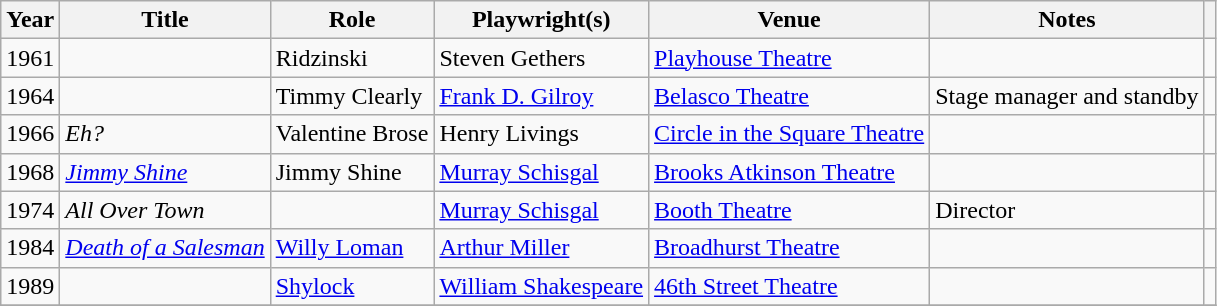<table class="wikitable plainrowheaders sortable">
<tr>
<th scope="col">Year</th>
<th scope="col">Title</th>
<th scope="col">Role</th>
<th scope="col">Playwright(s)</th>
<th scope="col">Venue</th>
<th scope="col" class="unsortable">Notes</th>
<th scope="col" class="unsortable"></th>
</tr>
<tr>
<td scope="row">1961</td>
<td></td>
<td>Ridzinski</td>
<td>Steven Gethers</td>
<td><a href='#'>Playhouse Theatre</a></td>
<td></td>
<td style="text-align: center;"></td>
</tr>
<tr>
<td scope="row">1964</td>
<td></td>
<td>Timmy Clearly</td>
<td><a href='#'>Frank D. Gilroy</a></td>
<td><a href='#'>Belasco Theatre</a></td>
<td>Stage manager and standby</td>
<td style="text-align: center;"></td>
</tr>
<tr>
<td>1966</td>
<td><em>Eh?</em></td>
<td>Valentine Brose</td>
<td>Henry Livings</td>
<td><a href='#'>Circle in the Square Theatre</a></td>
<td></td>
<td></td>
</tr>
<tr>
<td scope="row">1968</td>
<td><em><a href='#'>Jimmy Shine</a></em></td>
<td>Jimmy Shine</td>
<td><a href='#'>Murray Schisgal</a></td>
<td><a href='#'>Brooks Atkinson Theatre</a></td>
<td></td>
<td style="text-align: center;"></td>
</tr>
<tr>
<td scope="row">1974</td>
<td><em>All Over Town</em></td>
<td></td>
<td><a href='#'>Murray Schisgal</a></td>
<td><a href='#'>Booth Theatre</a></td>
<td>Director</td>
<td style="text-align: center;"></td>
</tr>
<tr>
<td scope="row">1984</td>
<td><em><a href='#'>Death of a Salesman</a></em></td>
<td><a href='#'>Willy Loman</a></td>
<td><a href='#'>Arthur Miller</a></td>
<td><a href='#'>Broadhurst Theatre</a></td>
<td></td>
<td style="text-align: center;"></td>
</tr>
<tr>
<td scope="row">1989</td>
<td></td>
<td><a href='#'>Shylock</a></td>
<td><a href='#'>William Shakespeare</a></td>
<td><a href='#'>46th Street Theatre</a></td>
<td></td>
<td style="text-align: center;"></td>
</tr>
<tr>
</tr>
</table>
